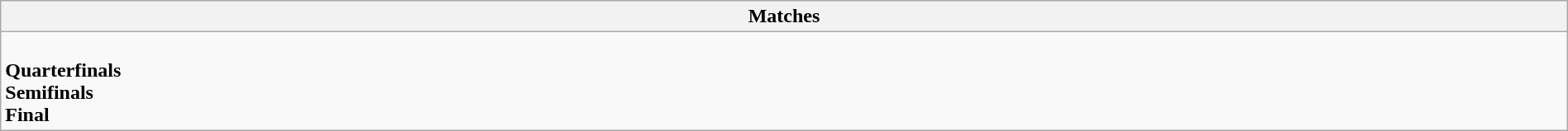<table class="wikitable collapsible collapsed" style="width:100%;">
<tr>
<th>Matches</th>
</tr>
<tr>
<td><br><strong>Quarterfinals</strong>



<br><strong>Semifinals</strong>

<br><strong>Final</strong>
</td>
</tr>
</table>
